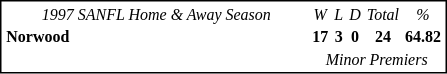<table style="margin-right:4px; margin-top:8px; float:right; border:1px #000 solid; background:#fff; font-family:Verdana; font-size:8pt; text-align:center;">
<tr>
<td width=200><em>1997 SANFL Home & Away Season</em></td>
<td><em>W</em></td>
<td><em>L</em></td>
<td><em>D</em></td>
<td><em>Total</em></td>
<td><em>%</em></td>
</tr>
<tr>
<td style="text-align:left"><strong>Norwood</strong></td>
<td><strong>17</strong></td>
<td><strong>3</strong></td>
<td><strong>0</strong></td>
<td><strong>24</strong></td>
<td><strong>64.82</strong></td>
</tr>
<tr>
<td></td>
<td colspan=9><em>Minor Premiers</em></td>
</tr>
</table>
